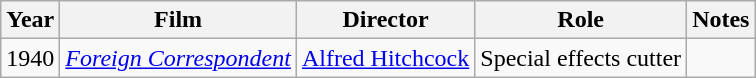<table class="wikitable">
<tr>
<th>Year</th>
<th>Film</th>
<th>Director</th>
<th>Role</th>
<th>Notes</th>
</tr>
<tr>
<td>1940</td>
<td><em><a href='#'>Foreign Correspondent</a></em></td>
<td><a href='#'>Alfred Hitchcock</a></td>
<td>Special effects cutter</td>
<td><small></small></td>
</tr>
</table>
